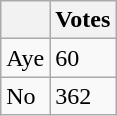<table class="wikitable">
<tr>
<th></th>
<th>Votes</th>
</tr>
<tr>
<td>Aye</td>
<td>60</td>
</tr>
<tr>
<td>No</td>
<td>362</td>
</tr>
</table>
